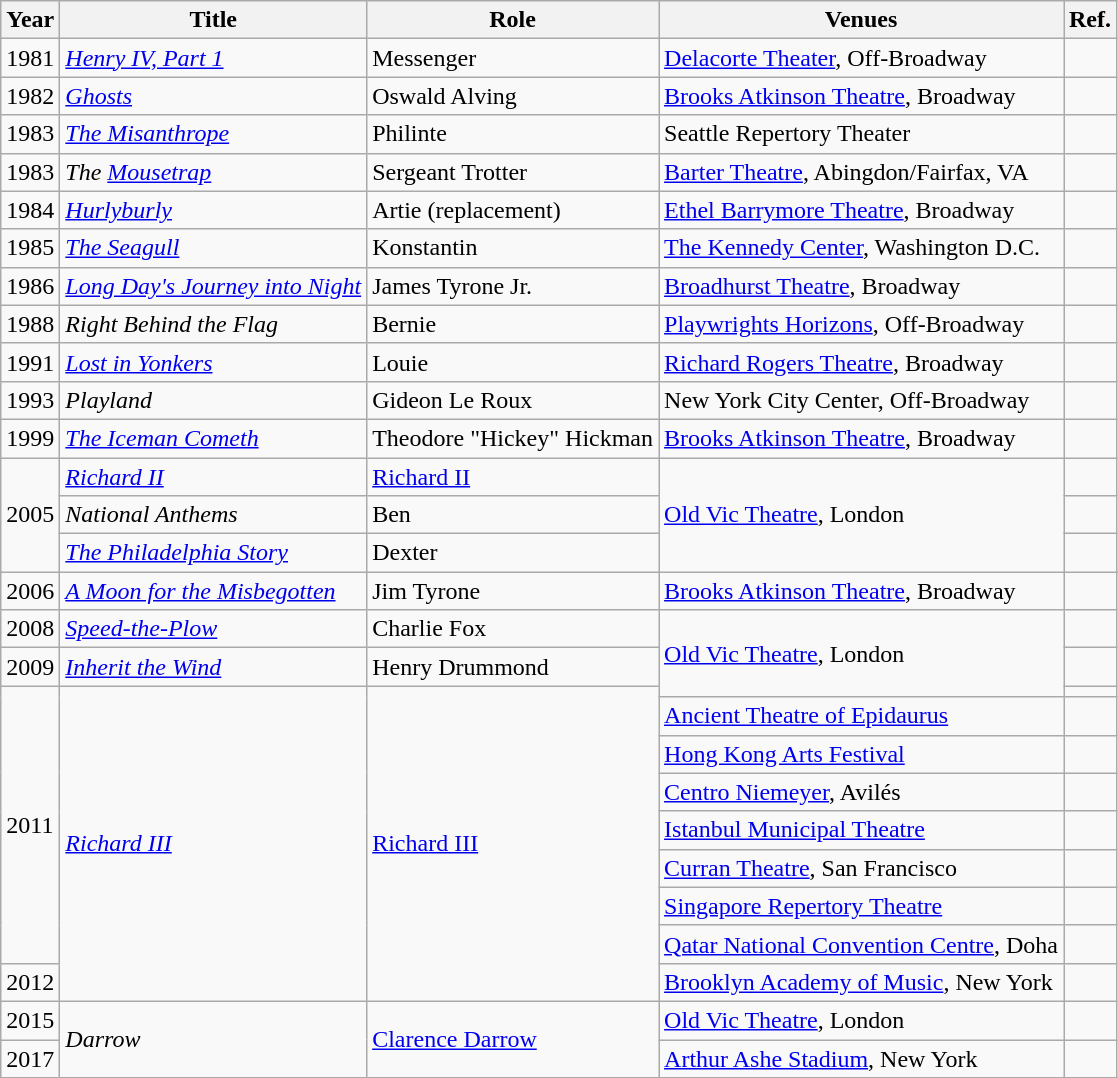<table class="wikitable sortable">
<tr>
<th>Year</th>
<th>Title</th>
<th>Role</th>
<th>Venues</th>
<th scope="col" class="unsortable">Ref.</th>
</tr>
<tr>
<td>1981</td>
<td><em><a href='#'>Henry IV, Part 1</a></em></td>
<td>Messenger</td>
<td><a href='#'>Delacorte Theater</a>, Off-Broadway</td>
<td></td>
</tr>
<tr>
<td>1982</td>
<td><em><a href='#'>Ghosts</a></em></td>
<td>Oswald Alving</td>
<td><a href='#'>Brooks Atkinson Theatre</a>, Broadway</td>
<td></td>
</tr>
<tr>
<td>1983</td>
<td><em><a href='#'>The Misanthrope</a></em></td>
<td>Philinte</td>
<td>Seattle Repertory Theater</td>
<td></td>
</tr>
<tr>
<td>1983</td>
<td><em>The <a href='#'>Mousetrap</a></em></td>
<td>Sergeant Trotter</td>
<td><a href='#'>Barter Theatre</a>, Abingdon/Fairfax, VA</td>
<td></td>
</tr>
<tr>
<td>1984</td>
<td><em><a href='#'>Hurlyburly</a></em></td>
<td>Artie (replacement)</td>
<td><a href='#'>Ethel Barrymore Theatre</a>, Broadway</td>
<td></td>
</tr>
<tr>
<td>1985</td>
<td><em><a href='#'>The Seagull</a></em></td>
<td>Konstantin</td>
<td><a href='#'>The Kennedy Center</a>, Washington D.C.</td>
<td></td>
</tr>
<tr>
<td>1986</td>
<td><em><a href='#'>Long Day's Journey into Night</a></em></td>
<td>James Tyrone Jr.</td>
<td><a href='#'>Broadhurst Theatre</a>, Broadway</td>
<td></td>
</tr>
<tr>
<td>1988</td>
<td><em>Right Behind the Flag</em></td>
<td>Bernie</td>
<td><a href='#'>Playwrights Horizons</a>, Off-Broadway</td>
<td></td>
</tr>
<tr>
<td>1991</td>
<td><em><a href='#'>Lost in Yonkers</a></em></td>
<td>Louie</td>
<td><a href='#'>Richard Rogers Theatre</a>, Broadway</td>
<td></td>
</tr>
<tr>
<td>1993</td>
<td><em>Playland</em></td>
<td>Gideon Le Roux</td>
<td>New York City Center, Off-Broadway</td>
<td></td>
</tr>
<tr>
<td>1999</td>
<td><em><a href='#'>The Iceman Cometh</a></em></td>
<td>Theodore "Hickey" Hickman</td>
<td><a href='#'>Brooks Atkinson Theatre</a>, Broadway</td>
<td></td>
</tr>
<tr>
<td rowspan="3">2005</td>
<td><em><a href='#'>Richard II</a></em></td>
<td><a href='#'>Richard II</a></td>
<td rowspan="4"><a href='#'>Old Vic Theatre</a>, London</td>
<td></td>
</tr>
<tr>
<td><em>National Anthems</em></td>
<td>Ben</td>
<td></td>
</tr>
<tr>
<td><em><a href='#'>The Philadelphia Story</a></em></td>
<td>Dexter</td>
<td></td>
</tr>
<tr>
<td rowspan=2>2006</td>
<td rowspan=2><em><a href='#'>A Moon for the Misbegotten</a></em></td>
<td rowspan=2>Jim Tyrone</td>
<td rowspan=2></td>
</tr>
<tr>
<td><a href='#'>Brooks Atkinson Theatre</a>, Broadway</td>
</tr>
<tr>
<td>2008</td>
<td><em><a href='#'>Speed-the-Plow</a></em></td>
<td>Charlie Fox</td>
<td rowspan="3"><a href='#'>Old Vic Theatre</a>, London</td>
<td></td>
</tr>
<tr>
<td>2009</td>
<td><em><a href='#'>Inherit the Wind</a></em></td>
<td>Henry Drummond</td>
<td></td>
</tr>
<tr>
<td rowspan=8>2011</td>
<td rowspan=9><em><a href='#'>Richard III</a></em></td>
<td rowspan=9><a href='#'>Richard III</a></td>
<td></td>
</tr>
<tr>
<td><a href='#'>Ancient Theatre of Epidaurus</a></td>
<td></td>
</tr>
<tr>
<td><a href='#'>Hong Kong Arts Festival</a></td>
<td></td>
</tr>
<tr>
<td><a href='#'>Centro Niemeyer</a>, Avilés</td>
<td></td>
</tr>
<tr>
<td><a href='#'>Istanbul Municipal Theatre</a></td>
<td></td>
</tr>
<tr>
<td><a href='#'>Curran Theatre</a>, San Francisco</td>
<td></td>
</tr>
<tr>
<td><a href='#'>Singapore Repertory Theatre</a></td>
<td></td>
</tr>
<tr>
<td><a href='#'>Qatar National Convention Centre</a>, Doha</td>
<td></td>
</tr>
<tr>
<td>2012</td>
<td><a href='#'>Brooklyn Academy of Music</a>, New York</td>
<td></td>
</tr>
<tr>
<td>2015</td>
<td rowspan=2><em>Darrow</em></td>
<td rowspan=2><a href='#'>Clarence Darrow</a></td>
<td><a href='#'>Old Vic Theatre</a>, London</td>
<td></td>
</tr>
<tr>
<td>2017</td>
<td><a href='#'>Arthur Ashe Stadium</a>, New York</td>
<td></td>
</tr>
</table>
